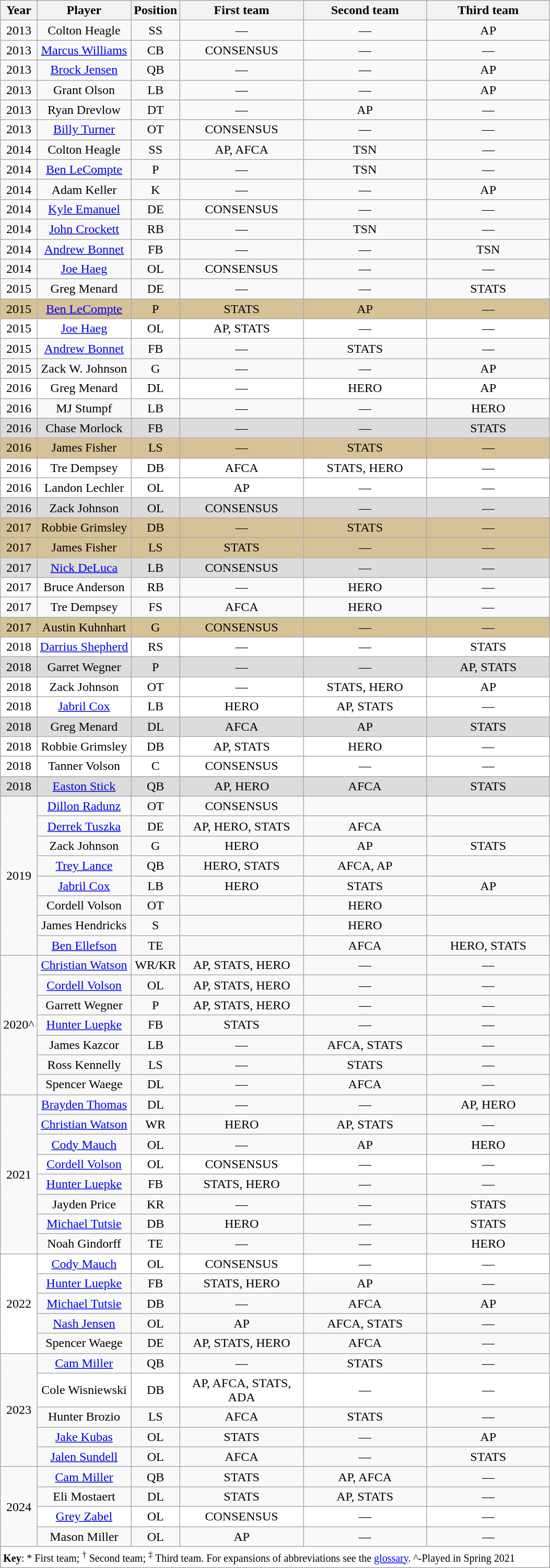<table class="wikitable" style="text-align:center">
<tr>
<th>Year</th>
<th>Player</th>
<th>Position</th>
<th width="150">First team</th>
<th width="150">Second team</th>
<th width="150">Third team</th>
</tr>
<tr>
<td>2013</td>
<td>Colton Heagle</td>
<td>SS</td>
<td>—</td>
<td>—</td>
<td>AP</td>
</tr>
<tr>
<td>2013</td>
<td><a href='#'>Marcus Williams</a></td>
<td>CB</td>
<td>CONSENSUS</td>
<td>—</td>
<td>—</td>
</tr>
<tr>
<td>2013</td>
<td><a href='#'>Brock Jensen</a></td>
<td>QB</td>
<td>—</td>
<td>—</td>
<td>AP</td>
</tr>
<tr>
<td>2013</td>
<td>Grant Olson</td>
<td>LB</td>
<td>—</td>
<td>—</td>
<td>AP</td>
</tr>
<tr>
<td>2013</td>
<td>Ryan Drevlow</td>
<td>DT</td>
<td>—</td>
<td>AP</td>
<td>—</td>
</tr>
<tr>
<td>2013</td>
<td><a href='#'>Billy Turner</a></td>
<td>OT</td>
<td>CONSENSUS</td>
<td>—</td>
<td>—</td>
</tr>
<tr>
<td>2014</td>
<td>Colton Heagle</td>
<td>SS</td>
<td>AP, AFCA</td>
<td>TSN</td>
<td>—</td>
</tr>
<tr>
<td>2014</td>
<td><a href='#'>Ben LeCompte</a></td>
<td>P</td>
<td>—</td>
<td>TSN</td>
<td>—</td>
</tr>
<tr>
<td>2014</td>
<td>Adam Keller</td>
<td>K</td>
<td>—</td>
<td>—</td>
<td>AP</td>
</tr>
<tr>
<td>2014</td>
<td><a href='#'>Kyle Emanuel</a></td>
<td>DE</td>
<td>CONSENSUS</td>
<td>—</td>
<td>—</td>
</tr>
<tr>
<td>2014</td>
<td><a href='#'>John Crockett</a></td>
<td>RB</td>
<td>—</td>
<td>TSN</td>
<td>—</td>
</tr>
<tr>
<td>2014</td>
<td><a href='#'>Andrew Bonnet</a></td>
<td>FB</td>
<td>—</td>
<td>—</td>
<td>TSN</td>
</tr>
<tr>
<td>2014</td>
<td><a href='#'>Joe Haeg</a></td>
<td>OL</td>
<td>CONSENSUS</td>
<td>—</td>
<td>—</td>
</tr>
<tr>
<td>2015</td>
<td>Greg Menard</td>
<td>DE</td>
<td>—</td>
<td>—</td>
<td>STATS</td>
</tr>
<tr style="background: #d7c297;">
<td>2015</td>
<td><a href='#'>Ben LeCompte</a></td>
<td>P</td>
<td align="center">STATS</td>
<td align="center">AP</td>
<td>—</td>
</tr>
<tr style="background: #ffffff;">
<td>2015</td>
<td><a href='#'>Joe Haeg</a></td>
<td>OL</td>
<td>AP, STATS</td>
<td align="center">—</td>
<td align="center">—</td>
</tr>
<tr>
<td>2015</td>
<td><a href='#'>Andrew Bonnet</a></td>
<td>FB</td>
<td>—</td>
<td>STATS</td>
<td>—</td>
</tr>
<tr>
<td>2015</td>
<td>Zack W. Johnson</td>
<td>G</td>
<td>—</td>
<td>—</td>
<td>AP</td>
</tr>
<tr style="background: #ffffff;">
<td>2016</td>
<td>Greg Menard</td>
<td>DL</td>
<td>—</td>
<td align="center">HERO</td>
<td align="center">AP</td>
</tr>
<tr>
<td>2016</td>
<td>MJ Stumpf</td>
<td>LB</td>
<td>—</td>
<td>—</td>
<td>HERO</td>
</tr>
<tr style="background: #dcdcdc;">
<td>2016</td>
<td>Chase Morlock</td>
<td>FB</td>
<td align="center">—</td>
<td>—</td>
<td>STATS</td>
</tr>
<tr style="background: #d7c297;">
<td>2016</td>
<td>James Fisher</td>
<td>LS</td>
<td align="center">—</td>
<td align="center">STATS</td>
<td>—</td>
</tr>
<tr style="background: #ffffff;">
<td>2016</td>
<td>Tre Dempsey</td>
<td>DB</td>
<td>AFCA</td>
<td>STATS, HERO</td>
<td align="center">—</td>
</tr>
<tr style="background: #ffffff;">
<td>2016</td>
<td>Landon Lechler</td>
<td>OL</td>
<td>AP</td>
<td>—</td>
<td align="center">—</td>
</tr>
<tr style="background: #dcdcdc;">
<td>2016</td>
<td>Zack Johnson</td>
<td>OL</td>
<td align="center">CONSENSUS</td>
<td>—</td>
<td align="center">—</td>
</tr>
<tr style="background: #d7c297;">
<td>2017</td>
<td>Robbie Grimsley</td>
<td>DB</td>
<td align="center">—</td>
<td align="center">STATS</td>
<td>—</td>
</tr>
<tr style="background: #d7c297;">
<td>2017</td>
<td>James Fisher</td>
<td>LS</td>
<td align="center">STATS</td>
<td align="center">—</td>
<td>—</td>
</tr>
<tr style="background: #dcdcdc;">
<td>2017</td>
<td><a href='#'>Nick DeLuca</a></td>
<td>LB</td>
<td align="center">CONSENSUS</td>
<td>—</td>
<td align="center">—</td>
</tr>
<tr>
<td>2017</td>
<td>Bruce Anderson</td>
<td>RB</td>
<td>—</td>
<td>HERO</td>
<td>—</td>
</tr>
<tr>
<td>2017</td>
<td>Tre Dempsey</td>
<td>FS</td>
<td>AFCA</td>
<td>HERO</td>
<td>—</td>
</tr>
<tr style="background: #d7c297;">
<td>2017</td>
<td>Austin Kuhnhart</td>
<td>G</td>
<td align="center">CONSENSUS</td>
<td align="center">—</td>
<td>—</td>
</tr>
<tr style="background: #ffffff;">
<td>2018</td>
<td><a href='#'>Darrius Shepherd</a></td>
<td>RS</td>
<td>—</td>
<td align="center">—</td>
<td align="center">STATS</td>
</tr>
<tr style="background: #dcdcdc;">
<td>2018</td>
<td>Garret Wegner</td>
<td>P</td>
<td align="center">—</td>
<td>—</td>
<td align="center">AP, STATS</td>
</tr>
<tr style="background: #ffffff;">
<td>2018</td>
<td>Zack Johnson</td>
<td>OT</td>
<td>—</td>
<td>STATS, HERO</td>
<td align="center">AP</td>
</tr>
<tr style="background: #ffffff;">
<td>2018</td>
<td><a href='#'>Jabril Cox</a></td>
<td>LB</td>
<td>HERO</td>
<td>AP, STATS</td>
<td align="center">—</td>
</tr>
<tr style="background: #dcdcdc;">
<td>2018</td>
<td>Greg Menard</td>
<td>DL</td>
<td align="center">AFCA</td>
<td>AP</td>
<td>STATS</td>
</tr>
<tr style="background: #ffffff;">
<td>2018</td>
<td>Robbie Grimsley</td>
<td>DB</td>
<td>AP, STATS</td>
<td>HERO</td>
<td>—</td>
</tr>
<tr style="background: #ffffff;">
<td>2018</td>
<td>Tanner Volson</td>
<td>C</td>
<td>CONSENSUS</td>
<td>—</td>
<td>—</td>
</tr>
<tr style="background: #dcdcdc;">
<td>2018</td>
<td><a href='#'>Easton Stick</a></td>
<td>QB</td>
<td align="center">AP, HERO</td>
<td>AFCA</td>
<td align="center">STATS</td>
</tr>
<tr>
<td rowspan=8>2019</td>
<td><a href='#'>Dillon Radunz</a></td>
<td>OT</td>
<td align=center>CONSENSUS</td>
<td align=center></td>
<td align=center></td>
</tr>
<tr>
<td><a href='#'>Derrek Tuszka</a></td>
<td>DE</td>
<td align=center>AP, HERO, STATS</td>
<td align=center>AFCA</td>
<td align=center></td>
</tr>
<tr>
<td>Zack Johnson</td>
<td>G</td>
<td align=center>HERO</td>
<td align=center>AP</td>
<td align=center>STATS</td>
</tr>
<tr>
<td><a href='#'>Trey Lance</a></td>
<td>QB</td>
<td align=center>HERO, STATS</td>
<td align=center>AFCA, AP</td>
<td align=center></td>
</tr>
<tr>
<td><a href='#'>Jabril Cox</a></td>
<td>LB</td>
<td align=center>HERO</td>
<td align=center>STATS</td>
<td align=center>AP</td>
</tr>
<tr>
<td>Cordell Volson</td>
<td>OT</td>
<td align=center></td>
<td align=center>HERO</td>
<td align=center></td>
</tr>
<tr>
<td>James Hendricks</td>
<td>S</td>
<td align=center></td>
<td align=center>HERO</td>
<td align=center></td>
</tr>
<tr>
<td><a href='#'>Ben Ellefson</a></td>
<td>TE</td>
<td align=center></td>
<td align=center>AFCA</td>
<td align=center>HERO, STATS</td>
</tr>
<tr>
<td rowspan=7>2020^</td>
<td><a href='#'>Christian Watson</a></td>
<td>WR/KR</td>
<td>AP, STATS, HERO</td>
<td>—</td>
<td>—</td>
</tr>
<tr>
<td><a href='#'>Cordell Volson</a></td>
<td>OL</td>
<td>AP, STATS, HERO</td>
<td>—</td>
<td>—</td>
</tr>
<tr>
<td>Garrett Wegner</td>
<td>P</td>
<td>AP, STATS, HERO</td>
<td>—</td>
<td>—</td>
</tr>
<tr>
<td><a href='#'>Hunter Luepke</a></td>
<td>FB</td>
<td>STATS</td>
<td>—</td>
<td>—</td>
</tr>
<tr>
<td>James Kazcor</td>
<td>LB</td>
<td>—</td>
<td>AFCA, STATS</td>
<td>—</td>
</tr>
<tr>
<td>Ross Kennelly</td>
<td>LS</td>
<td>—</td>
<td>STATS</td>
<td>—</td>
</tr>
<tr>
<td>Spencer Waege</td>
<td>DL</td>
<td>—</td>
<td>AFCA</td>
<td>—</td>
</tr>
<tr>
<td rowspan=8>2021</td>
<td><a href='#'>Brayden Thomas</a></td>
<td>DL</td>
<td>—</td>
<td>—</td>
<td>AP, HERO</td>
</tr>
<tr>
<td><a href='#'>Christian Watson</a></td>
<td>WR</td>
<td>HERO</td>
<td>AP, STATS</td>
<td>—</td>
</tr>
<tr>
<td><a href='#'>Cody Mauch</a></td>
<td>OL</td>
<td>—</td>
<td>AP</td>
<td>HERO</td>
</tr>
<tr style="background: #ffffff">
<td><a href='#'>Cordell Volson</a></td>
<td>OL</td>
<td>CONSENSUS</td>
<td>—</td>
<td>—</td>
</tr>
<tr>
<td><a href='#'>Hunter Luepke</a></td>
<td>FB</td>
<td>STATS, HERO</td>
<td>—</td>
<td>—</td>
</tr>
<tr>
<td>Jayden Price</td>
<td>KR</td>
<td>—</td>
<td>—</td>
<td>STATS</td>
</tr>
<tr>
<td><a href='#'>Michael Tutsie</a></td>
<td>DB</td>
<td>HERO</td>
<td>—</td>
<td>STATS</td>
</tr>
<tr>
<td>Noah Gindorff</td>
<td>TE</td>
<td>—</td>
<td>—</td>
<td>HERO</td>
</tr>
<tr style="background: #ffffff">
<td rowspan=5>2022</td>
<td><a href='#'>Cody Mauch</a></td>
<td>OL</td>
<td>CONSENSUS</td>
<td>—</td>
<td>—</td>
</tr>
<tr>
<td><a href='#'>Hunter Luepke</a></td>
<td>FB</td>
<td>STATS, HERO</td>
<td>AP</td>
<td>—</td>
</tr>
<tr>
<td><a href='#'>Michael Tutsie</a></td>
<td>DB</td>
<td>—</td>
<td>AFCA</td>
<td>AP</td>
</tr>
<tr>
<td><a href='#'>Nash Jensen</a></td>
<td>OL</td>
<td>AP</td>
<td>AFCA, STATS</td>
<td>—</td>
</tr>
<tr>
<td>Spencer Waege</td>
<td>DE</td>
<td>AP, STATS, HERO</td>
<td>AFCA</td>
<td>—</td>
</tr>
<tr>
<td rowspan=5>2023</td>
<td><a href='#'>Cam Miller</a></td>
<td>QB</td>
<td>—</td>
<td>STATS</td>
<td>—</td>
</tr>
<tr style="background: #ffffff">
<td>Cole Wisniewski</td>
<td>DB</td>
<td>AP, AFCA, STATS, ADA</td>
<td>—</td>
<td>—</td>
</tr>
<tr>
<td>Hunter Brozio</td>
<td>LS</td>
<td>AFCA</td>
<td>STATS</td>
<td>—</td>
</tr>
<tr>
<td><a href='#'>Jake Kubas</a></td>
<td>OL</td>
<td>STATS</td>
<td>—</td>
<td>AP</td>
</tr>
<tr>
<td><a href='#'>Jalen Sundell</a></td>
<td>OL</td>
<td>AFCA</td>
<td>—</td>
<td>STATS</td>
</tr>
<tr>
<td rowspan=4>2024</td>
<td><a href='#'>Cam Miller</a></td>
<td>QB</td>
<td>STATS</td>
<td>AP, AFCA</td>
<td>—</td>
</tr>
<tr>
<td>Eli Mostaert</td>
<td>DL</td>
<td>STATS</td>
<td>AP, STATS</td>
<td>—</td>
</tr>
<tr style="background: #ffffff">
<td><a href='#'>Grey Zabel</a></td>
<td>OL</td>
<td>CONSENSUS</td>
<td>—</td>
<td>—</td>
</tr>
<tr>
<td>Mason Miller</td>
<td>OL</td>
<td>AP</td>
<td>—</td>
<td>—</td>
</tr>
<tr align="left" style="background:#ffffff">
<td colspan="6"><small><strong>Key</strong>:  * First team;  <sup>†</sup> Second team;  <sup>‡</sup> Third team. For expansions of abbreviations see the <a href='#'>glossary</a>. ^-Played in Spring 2021</small></td>
</tr>
</table>
